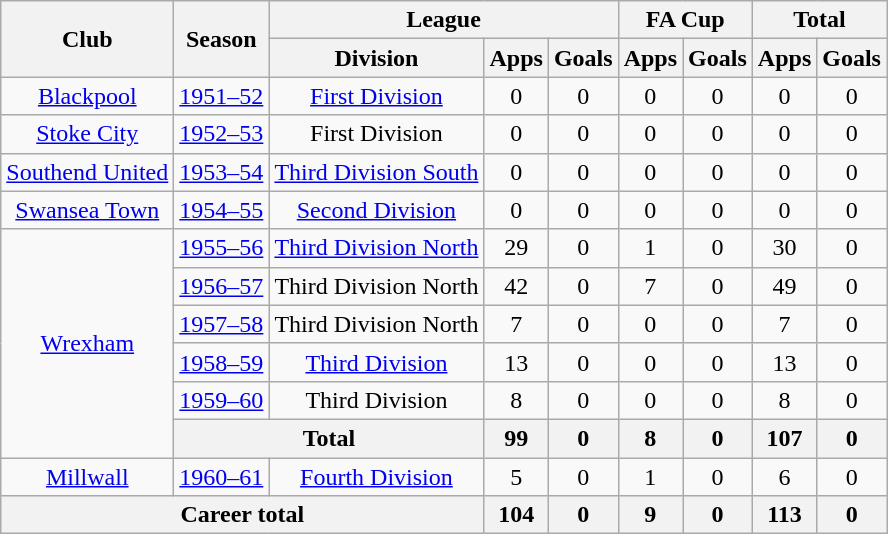<table class="wikitable" style="text-align: center;">
<tr>
<th rowspan="2">Club</th>
<th rowspan="2">Season</th>
<th colspan="3">League</th>
<th colspan="2">FA Cup</th>
<th colspan="2">Total</th>
</tr>
<tr>
<th>Division</th>
<th>Apps</th>
<th>Goals</th>
<th>Apps</th>
<th>Goals</th>
<th>Apps</th>
<th>Goals</th>
</tr>
<tr>
<td><a href='#'>Blackpool</a></td>
<td><a href='#'>1951–52</a></td>
<td><a href='#'>First Division</a></td>
<td>0</td>
<td>0</td>
<td>0</td>
<td>0</td>
<td>0</td>
<td>0</td>
</tr>
<tr>
<td><a href='#'>Stoke City</a></td>
<td><a href='#'>1952–53</a></td>
<td>First Division</td>
<td>0</td>
<td>0</td>
<td>0</td>
<td>0</td>
<td>0</td>
<td>0</td>
</tr>
<tr>
<td><a href='#'>Southend United</a></td>
<td><a href='#'>1953–54</a></td>
<td><a href='#'>Third Division South</a></td>
<td>0</td>
<td>0</td>
<td>0</td>
<td>0</td>
<td>0</td>
<td>0</td>
</tr>
<tr>
<td><a href='#'>Swansea Town</a></td>
<td><a href='#'>1954–55</a></td>
<td><a href='#'>Second Division</a></td>
<td>0</td>
<td>0</td>
<td>0</td>
<td>0</td>
<td>0</td>
<td>0</td>
</tr>
<tr>
<td rowspan=6><a href='#'>Wrexham</a></td>
<td><a href='#'>1955–56</a></td>
<td><a href='#'>Third Division North</a></td>
<td>29</td>
<td>0</td>
<td>1</td>
<td>0</td>
<td>30</td>
<td>0</td>
</tr>
<tr>
<td><a href='#'>1956–57</a></td>
<td>Third Division North</td>
<td>42</td>
<td>0</td>
<td>7</td>
<td>0</td>
<td>49</td>
<td>0</td>
</tr>
<tr>
<td><a href='#'>1957–58</a></td>
<td>Third Division North</td>
<td>7</td>
<td>0</td>
<td>0</td>
<td>0</td>
<td>7</td>
<td>0</td>
</tr>
<tr>
<td><a href='#'>1958–59</a></td>
<td><a href='#'>Third Division</a></td>
<td>13</td>
<td>0</td>
<td>0</td>
<td>0</td>
<td>13</td>
<td>0</td>
</tr>
<tr>
<td><a href='#'>1959–60</a></td>
<td>Third Division</td>
<td>8</td>
<td>0</td>
<td>0</td>
<td>0</td>
<td>8</td>
<td>0</td>
</tr>
<tr>
<th colspan=2>Total</th>
<th>99</th>
<th>0</th>
<th>8</th>
<th>0</th>
<th>107</th>
<th>0</th>
</tr>
<tr>
<td><a href='#'>Millwall</a></td>
<td><a href='#'>1960–61</a></td>
<td><a href='#'>Fourth Division</a></td>
<td>5</td>
<td>0</td>
<td>1</td>
<td>0</td>
<td>6</td>
<td>0</td>
</tr>
<tr>
<th colspan="3">Career total</th>
<th>104</th>
<th>0</th>
<th>9</th>
<th>0</th>
<th>113</th>
<th>0</th>
</tr>
</table>
